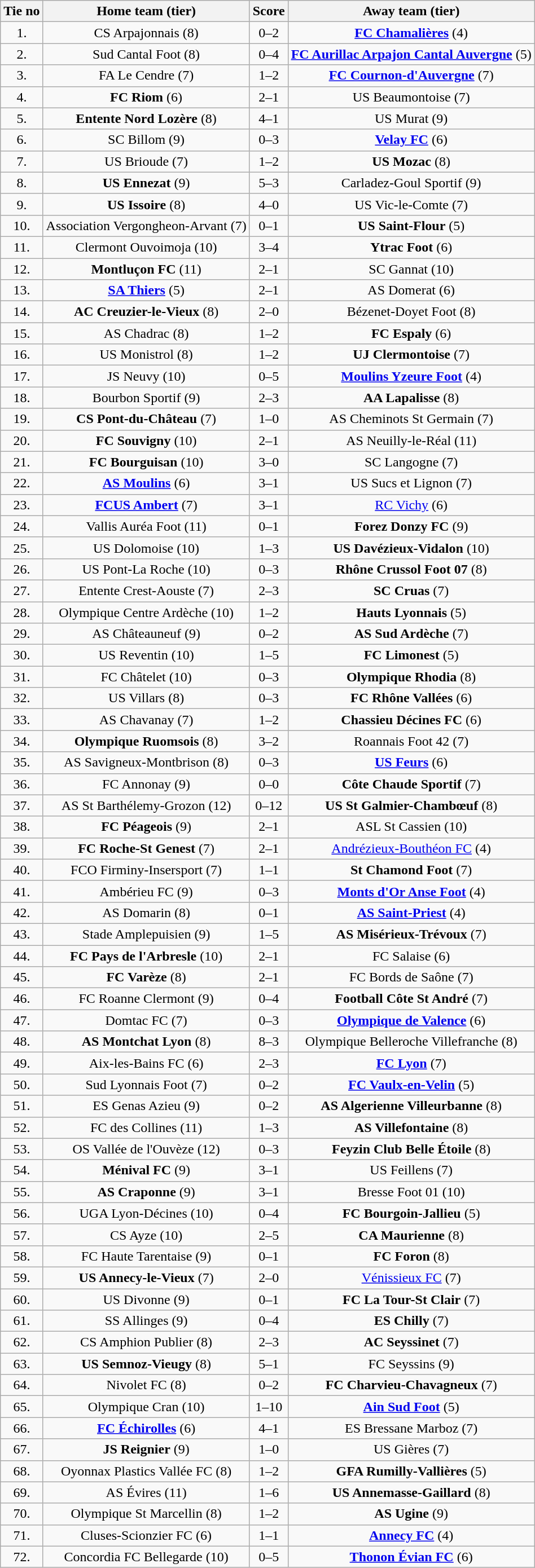<table class="wikitable" style="text-align: center">
<tr>
<th>Tie no</th>
<th>Home team (tier)</th>
<th>Score</th>
<th>Away team (tier)</th>
</tr>
<tr>
<td>1.</td>
<td>CS Arpajonnais (8)</td>
<td>0–2</td>
<td><strong><a href='#'>FC Chamalières</a></strong> (4)</td>
</tr>
<tr>
<td>2.</td>
<td>Sud Cantal Foot (8)</td>
<td>0–4</td>
<td><strong><a href='#'>FC Aurillac Arpajon Cantal Auvergne</a></strong> (5)</td>
</tr>
<tr>
<td>3.</td>
<td>FA Le Cendre (7)</td>
<td>1–2</td>
<td><strong><a href='#'>FC Cournon-d'Auvergne</a></strong> (7)</td>
</tr>
<tr>
<td>4.</td>
<td><strong>FC Riom</strong> (6)</td>
<td>2–1</td>
<td>US Beaumontoise (7)</td>
</tr>
<tr>
<td>5.</td>
<td><strong>Entente Nord Lozère</strong> (8)</td>
<td>4–1</td>
<td>US Murat (9)</td>
</tr>
<tr>
<td>6.</td>
<td>SC Billom (9)</td>
<td>0–3</td>
<td><strong><a href='#'>Velay FC</a></strong> (6)</td>
</tr>
<tr>
<td>7.</td>
<td>US Brioude (7)</td>
<td>1–2</td>
<td><strong>US Mozac</strong> (8)</td>
</tr>
<tr>
<td>8.</td>
<td><strong>US Ennezat</strong> (9)</td>
<td>5–3</td>
<td>Carladez-Goul Sportif (9)</td>
</tr>
<tr>
<td>9.</td>
<td><strong>US Issoire</strong> (8)</td>
<td>4–0</td>
<td>US Vic-le-Comte (7)</td>
</tr>
<tr>
<td>10.</td>
<td>Association Vergongheon-Arvant (7)</td>
<td>0–1</td>
<td><strong>US Saint-Flour</strong> (5)</td>
</tr>
<tr>
<td>11.</td>
<td>Clermont Ouvoimoja (10)</td>
<td>3–4</td>
<td><strong>Ytrac Foot</strong> (6)</td>
</tr>
<tr>
<td>12.</td>
<td><strong>Montluçon FC</strong> (11)</td>
<td>2–1</td>
<td>SC Gannat (10)</td>
</tr>
<tr>
<td>13.</td>
<td><strong><a href='#'>SA Thiers</a></strong> (5)</td>
<td>2–1</td>
<td>AS Domerat (6)</td>
</tr>
<tr>
<td>14.</td>
<td><strong>AC Creuzier-le-Vieux</strong> (8)</td>
<td>2–0</td>
<td>Bézenet-Doyet Foot (8)</td>
</tr>
<tr>
<td>15.</td>
<td>AS Chadrac (8)</td>
<td>1–2</td>
<td><strong>FC Espaly</strong> (6)</td>
</tr>
<tr>
<td>16.</td>
<td>US Monistrol (8)</td>
<td>1–2</td>
<td><strong>UJ Clermontoise</strong> (7)</td>
</tr>
<tr>
<td>17.</td>
<td>JS Neuvy (10)</td>
<td>0–5</td>
<td><strong><a href='#'>Moulins Yzeure Foot</a></strong> (4)</td>
</tr>
<tr>
<td>18.</td>
<td>Bourbon Sportif (9)</td>
<td>2–3</td>
<td><strong>AA Lapalisse</strong> (8)</td>
</tr>
<tr>
<td>19.</td>
<td><strong>CS Pont-du-Château</strong> (7)</td>
<td>1–0</td>
<td>AS Cheminots St Germain (7)</td>
</tr>
<tr>
<td>20.</td>
<td><strong>FC Souvigny</strong> (10)</td>
<td>2–1</td>
<td>AS Neuilly-le-Réal (11)</td>
</tr>
<tr>
<td>21.</td>
<td><strong>FC Bourguisan</strong> (10)</td>
<td>3–0</td>
<td>SC Langogne (7)</td>
</tr>
<tr>
<td>22.</td>
<td><strong><a href='#'>AS Moulins</a></strong> (6)</td>
<td>3–1</td>
<td>US Sucs et Lignon (7)</td>
</tr>
<tr>
<td>23.</td>
<td><strong><a href='#'>FCUS Ambert</a></strong> (7)</td>
<td>3–1</td>
<td><a href='#'>RC Vichy</a>  (6)</td>
</tr>
<tr>
<td>24.</td>
<td>Vallis Auréa Foot (11)</td>
<td>0–1</td>
<td><strong>Forez Donzy FC</strong> (9)</td>
</tr>
<tr>
<td>25.</td>
<td>US Dolomoise (10)</td>
<td>1–3</td>
<td><strong>US Davézieux-Vidalon</strong> (10)</td>
</tr>
<tr>
<td>26.</td>
<td>US Pont-La Roche (10)</td>
<td>0–3</td>
<td><strong>Rhône Crussol Foot 07</strong> (8)</td>
</tr>
<tr>
<td>27.</td>
<td>Entente Crest-Aouste (7)</td>
<td>2–3</td>
<td><strong>SC Cruas</strong> (7)</td>
</tr>
<tr>
<td>28.</td>
<td>Olympique Centre Ardèche (10)</td>
<td>1–2</td>
<td><strong>Hauts Lyonnais</strong> (5)</td>
</tr>
<tr>
<td>29.</td>
<td>AS Châteauneuf (9)</td>
<td>0–2</td>
<td><strong>AS Sud Ardèche</strong> (7)</td>
</tr>
<tr>
<td>30.</td>
<td>US Reventin (10)</td>
<td>1–5</td>
<td><strong>FC Limonest</strong> (5)</td>
</tr>
<tr>
<td>31.</td>
<td>FC Châtelet (10)</td>
<td>0–3</td>
<td><strong>Olympique Rhodia</strong> (8)</td>
</tr>
<tr>
<td>32.</td>
<td>US Villars (8)</td>
<td>0–3</td>
<td><strong>FC Rhône Vallées</strong> (6)</td>
</tr>
<tr>
<td>33.</td>
<td>AS Chavanay (7)</td>
<td>1–2</td>
<td><strong>Chassieu Décines FC</strong> (6)</td>
</tr>
<tr>
<td>34.</td>
<td><strong>Olympique Ruomsois</strong> (8)</td>
<td>3–2 </td>
<td>Roannais Foot 42 (7)</td>
</tr>
<tr>
<td>35.</td>
<td>AS Savigneux-Montbrison (8)</td>
<td>0–3</td>
<td><strong><a href='#'>US Feurs</a></strong> (6)</td>
</tr>
<tr>
<td>36.</td>
<td>FC Annonay (9)</td>
<td>0–0 </td>
<td><strong>Côte Chaude Sportif</strong> (7)</td>
</tr>
<tr>
<td>37.</td>
<td>AS St Barthélemy-Grozon (12)</td>
<td>0–12</td>
<td><strong>US St Galmier-Chambœuf</strong> (8)</td>
</tr>
<tr>
<td>38.</td>
<td><strong>FC Péageois</strong> (9)</td>
<td>2–1</td>
<td>ASL St Cassien (10)</td>
</tr>
<tr>
<td>39.</td>
<td><strong>FC Roche-St Genest</strong> (7)</td>
<td>2–1</td>
<td><a href='#'>Andrézieux-Bouthéon FC</a> (4)</td>
</tr>
<tr>
<td>40.</td>
<td>FCO Firminy-Insersport (7)</td>
<td>1–1 </td>
<td><strong>St Chamond Foot</strong> (7)</td>
</tr>
<tr>
<td>41.</td>
<td>Ambérieu FC (9)</td>
<td>0–3</td>
<td><strong><a href='#'>Monts d'Or Anse Foot</a></strong> (4)</td>
</tr>
<tr>
<td>42.</td>
<td>AS Domarin (8)</td>
<td>0–1</td>
<td><strong><a href='#'>AS Saint-Priest</a></strong> (4)</td>
</tr>
<tr>
<td>43.</td>
<td>Stade Amplepuisien (9)</td>
<td>1–5</td>
<td><strong>AS Misérieux-Trévoux</strong> (7)</td>
</tr>
<tr>
<td>44.</td>
<td><strong>FC Pays de l'Arbresle</strong> (10)</td>
<td>2–1</td>
<td>FC Salaise (6)</td>
</tr>
<tr>
<td>45.</td>
<td><strong>FC Varèze</strong> (8)</td>
<td>2–1</td>
<td>FC Bords de Saône (7)</td>
</tr>
<tr>
<td>46.</td>
<td>FC Roanne Clermont (9)</td>
<td>0–4</td>
<td><strong>Football Côte St André</strong> (7)</td>
</tr>
<tr>
<td>47.</td>
<td>Domtac FC (7)</td>
<td>0–3</td>
<td><strong><a href='#'>Olympique de Valence</a></strong> (6)</td>
</tr>
<tr>
<td>48.</td>
<td><strong>AS Montchat Lyon</strong> (8)</td>
<td>8–3</td>
<td>Olympique Belleroche Villefranche (8)</td>
</tr>
<tr>
<td>49.</td>
<td>Aix-les-Bains FC (6)</td>
<td>2–3</td>
<td><strong><a href='#'>FC Lyon</a></strong> (7)</td>
</tr>
<tr>
<td>50.</td>
<td>Sud Lyonnais Foot (7)</td>
<td>0–2</td>
<td><strong><a href='#'>FC Vaulx-en-Velin</a></strong> (5)</td>
</tr>
<tr>
<td>51.</td>
<td>ES Genas Azieu (9)</td>
<td>0–2</td>
<td><strong>AS Algerienne Villeurbanne</strong> (8)</td>
</tr>
<tr>
<td>52.</td>
<td>FC des Collines (11)</td>
<td>1–3</td>
<td><strong>AS Villefontaine</strong> (8)</td>
</tr>
<tr>
<td>53.</td>
<td>OS Vallée de l'Ouvèze (12)</td>
<td>0–3</td>
<td><strong>Feyzin Club Belle Étoile</strong> (8)</td>
</tr>
<tr>
<td>54.</td>
<td><strong>Ménival FC</strong> (9)</td>
<td>3–1</td>
<td>US Feillens (7)</td>
</tr>
<tr>
<td>55.</td>
<td><strong>AS Craponne</strong> (9)</td>
<td>3–1</td>
<td>Bresse Foot 01 (10)</td>
</tr>
<tr>
<td>56.</td>
<td>UGA Lyon-Décines (10)</td>
<td>0–4</td>
<td><strong>FC Bourgoin-Jallieu</strong> (5)</td>
</tr>
<tr>
<td>57.</td>
<td>CS Ayze (10)</td>
<td>2–5</td>
<td><strong>CA Maurienne</strong> (8)</td>
</tr>
<tr>
<td>58.</td>
<td>FC Haute Tarentaise (9)</td>
<td>0–1</td>
<td><strong>FC Foron</strong> (8)</td>
</tr>
<tr>
<td>59.</td>
<td><strong>US Annecy-le-Vieux</strong> (7)</td>
<td>2–0</td>
<td><a href='#'>Vénissieux FC</a> (7)</td>
</tr>
<tr>
<td>60.</td>
<td>US Divonne (9)</td>
<td>0–1</td>
<td><strong>FC La Tour-St Clair</strong> (7)</td>
</tr>
<tr>
<td>61.</td>
<td>SS Allinges (9)</td>
<td>0–4</td>
<td><strong>ES Chilly</strong> (7)</td>
</tr>
<tr>
<td>62.</td>
<td>CS Amphion Publier (8)</td>
<td>2–3 </td>
<td><strong>AC Seyssinet</strong> (7)</td>
</tr>
<tr>
<td>63.</td>
<td><strong>US Semnoz-Vieugy</strong> (8)</td>
<td>5–1</td>
<td>FC Seyssins (9)</td>
</tr>
<tr>
<td>64.</td>
<td>Nivolet FC (8)</td>
<td>0–2</td>
<td><strong>FC Charvieu-Chavagneux</strong> (7)</td>
</tr>
<tr>
<td>65.</td>
<td>Olympique Cran (10)</td>
<td>1–10</td>
<td><strong><a href='#'>Ain Sud Foot</a></strong> (5)</td>
</tr>
<tr>
<td>66.</td>
<td><strong><a href='#'>FC Échirolles</a></strong> (6)</td>
<td>4–1</td>
<td>ES Bressane Marboz (7)</td>
</tr>
<tr>
<td>67.</td>
<td><strong>JS Reignier</strong> (9)</td>
<td>1–0</td>
<td>US Gières (7)</td>
</tr>
<tr>
<td>68.</td>
<td>Oyonnax Plastics Vallée FC (8)</td>
<td>1–2</td>
<td><strong>GFA Rumilly-Vallières</strong> (5)</td>
</tr>
<tr>
<td>69.</td>
<td>AS Évires (11)</td>
<td>1–6</td>
<td><strong>US Annemasse-Gaillard</strong> (8)</td>
</tr>
<tr>
<td>70.</td>
<td>Olympique St Marcellin (8)</td>
<td>1–2</td>
<td><strong>AS Ugine</strong> (9)</td>
</tr>
<tr>
<td>71.</td>
<td>Cluses-Scionzier FC (6)</td>
<td>1–1 </td>
<td><strong><a href='#'>Annecy FC</a></strong> (4)</td>
</tr>
<tr>
<td>72.</td>
<td>Concordia FC Bellegarde (10)</td>
<td>0–5</td>
<td><strong><a href='#'>Thonon Évian FC</a></strong> (6)</td>
</tr>
</table>
